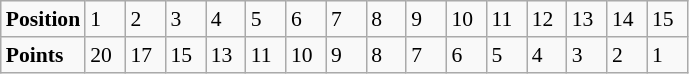<table class="wikitable" style="font-size: 90%">
<tr>
<td><strong>Position</strong></td>
<td width=20>1</td>
<td width=20>2</td>
<td width=20>3</td>
<td width=20>4</td>
<td width=20>5</td>
<td width=20>6</td>
<td width=20>7</td>
<td width=20>8</td>
<td width=20>9</td>
<td width=20>10</td>
<td width=20>11</td>
<td width=20>12</td>
<td width=20>13</td>
<td width=20>14</td>
<td width=20>15</td>
</tr>
<tr>
<td><strong>Points</strong></td>
<td>20</td>
<td>17</td>
<td>15</td>
<td>13</td>
<td>11</td>
<td>10</td>
<td>9</td>
<td>8</td>
<td>7</td>
<td>6</td>
<td>5</td>
<td>4</td>
<td>3</td>
<td>2</td>
<td>1</td>
</tr>
</table>
